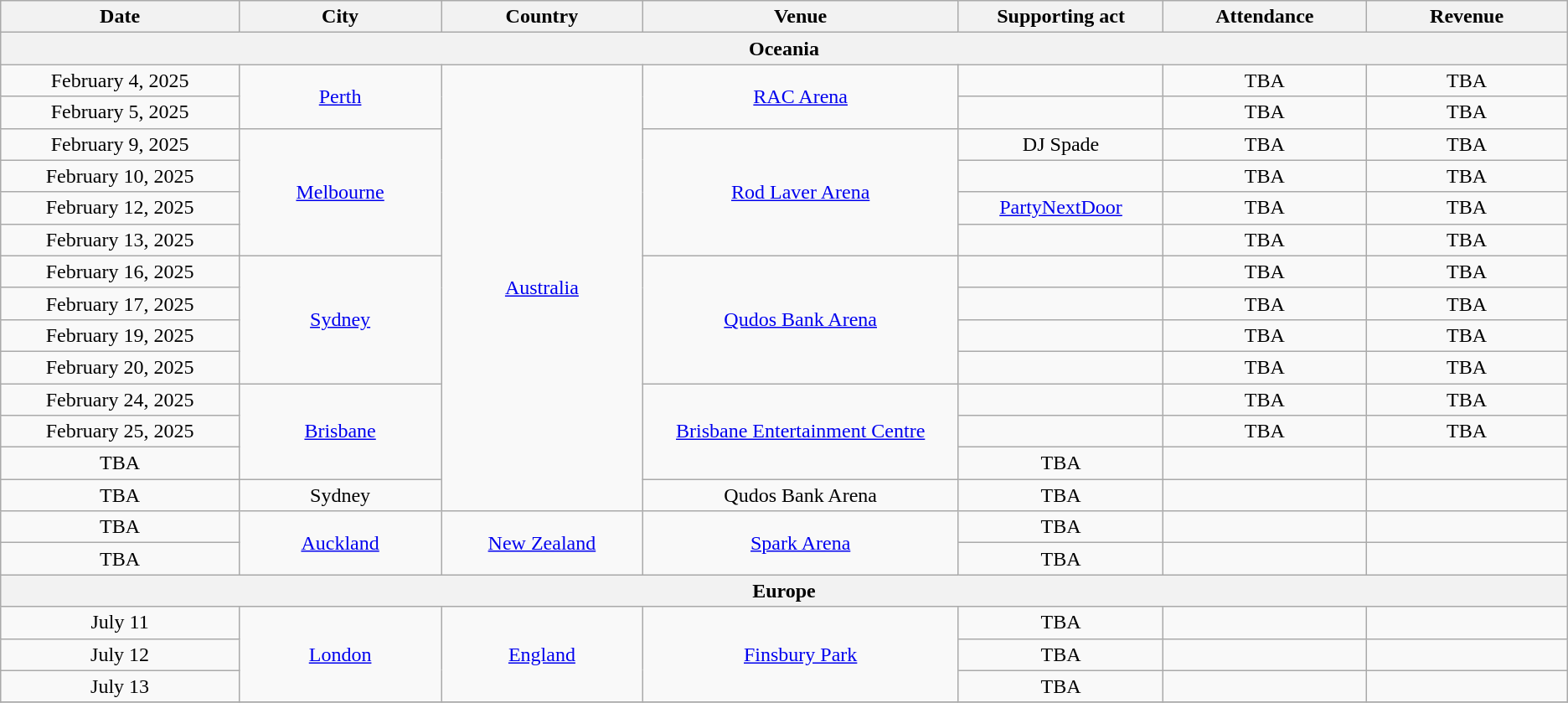<table class="wikitable" style="text-align:center;">
<tr>
<th scope="col" style="width:12em;">Date</th>
<th scope="col" style="width:10em;">City</th>
<th scope="col" style="width:10em;">Country</th>
<th scope="col" style="width:16em;">Venue</th>
<th scope="col" style="width:10em;">Supporting act</th>
<th scope="col" style="width:10em;">Attendance</th>
<th scope="col" style="width:10em;">Revenue</th>
</tr>
<tr>
<th colspan="7">Oceania</th>
</tr>
<tr>
<td>February 4, 2025</td>
<td rowspan="2"><a href='#'>Perth</a></td>
<td rowspan="14"><a href='#'>Australia</a></td>
<td rowspan="2"><a href='#'>RAC Arena</a></td>
<td></td>
<td>TBA</td>
<td>TBA</td>
</tr>
<tr>
<td>February 5, 2025</td>
<td></td>
<td>TBA</td>
<td>TBA</td>
</tr>
<tr>
<td>February 9, 2025</td>
<td rowspan="4"><a href='#'>Melbourne</a></td>
<td rowspan="4"><a href='#'>Rod Laver Arena</a></td>
<td>DJ Spade</td>
<td>TBA</td>
<td>TBA</td>
</tr>
<tr>
<td>February 10, 2025</td>
<td></td>
<td>TBA</td>
<td>TBA</td>
</tr>
<tr>
<td>February 12, 2025</td>
<td><a href='#'>PartyNextDoor</a></td>
<td>TBA</td>
<td>TBA</td>
</tr>
<tr>
<td>February 13, 2025</td>
<td></td>
<td>TBA</td>
<td>TBA</td>
</tr>
<tr>
<td>February 16, 2025</td>
<td rowspan="4"><a href='#'>Sydney</a></td>
<td rowspan="4"><a href='#'>Qudos Bank Arena</a></td>
<td></td>
<td>TBA</td>
<td>TBA</td>
</tr>
<tr>
<td>February 17, 2025</td>
<td></td>
<td>TBA</td>
<td>TBA</td>
</tr>
<tr>
<td>February 19, 2025</td>
<td></td>
<td>TBA</td>
<td>TBA</td>
</tr>
<tr>
<td>February 20, 2025</td>
<td></td>
<td>TBA</td>
<td>TBA</td>
</tr>
<tr>
<td>February 24, 2025</td>
<td rowspan="3"><a href='#'>Brisbane</a></td>
<td rowspan="3"><a href='#'>Brisbane Entertainment Centre</a></td>
<td></td>
<td>TBA</td>
<td>TBA</td>
</tr>
<tr>
<td>February 25, 2025</td>
<td></td>
<td>TBA</td>
<td>TBA</td>
</tr>
<tr>
<td>TBA</td>
<td>TBA</td>
<td></td>
<td></td>
</tr>
<tr>
<td>TBA</td>
<td>Sydney</td>
<td>Qudos Bank Arena</td>
<td>TBA</td>
<td></td>
<td></td>
</tr>
<tr>
<td>TBA</td>
<td rowspan="2"><a href='#'>Auckland</a></td>
<td rowspan="2"><a href='#'>New Zealand</a></td>
<td rowspan="2"><a href='#'>Spark Arena</a></td>
<td>TBA</td>
<td></td>
<td></td>
</tr>
<tr>
<td>TBA</td>
<td>TBA</td>
<td></td>
<td></td>
</tr>
<tr>
<th colspan="7">Europe</th>
</tr>
<tr>
<td>July 11</td>
<td rowspan="3"><a href='#'>London</a></td>
<td rowspan="3"><a href='#'>England</a></td>
<td rowspan="3"><a href='#'>Finsbury Park</a></td>
<td>TBA</td>
<td></td>
<td></td>
</tr>
<tr>
<td>July 12</td>
<td>TBA</td>
<td></td>
<td></td>
</tr>
<tr>
<td>July 13</td>
<td>TBA</td>
<td></td>
<td></td>
</tr>
<tr>
</tr>
</table>
